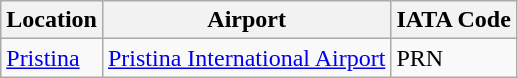<table class="wikitable">
<tr>
<th>Location</th>
<th>Airport</th>
<th>IATA Code</th>
</tr>
<tr>
<td><a href='#'>Pristina</a></td>
<td><a href='#'>Pristina International Airport</a></td>
<td>PRN</td>
</tr>
</table>
